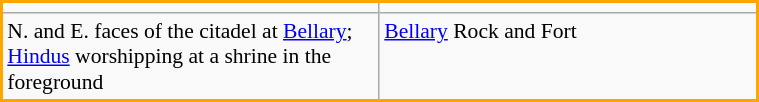<table class="wikitable"  style="width:40%; float:right; font-size:90%; border:2px solid orange;">
<tr>
<td style="width:40%; text-align:center;"></td>
<td style="width:40%; text-align:center;"></td>
</tr>
<tr>
<td valign="top">N. and E. faces of the citadel at <a href='#'>Bellary</a>; <a href='#'>Hindus</a> worshipping at a shrine in the foreground</td>
<td valign="top"><a href='#'>Bellary</a> Rock and Fort</td>
</tr>
</table>
